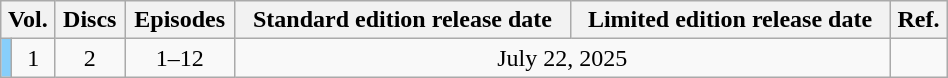<table class="wikitable" style="text-align: center; width: 50%;">
<tr>
<th colspan="2">Vol.</th>
<th>Discs</th>
<th>Episodes</th>
<th>Standard edition release date</th>
<th>Limited edition release date</th>
<th>Ref.</th>
</tr>
<tr>
<td width="1%" style="background: #87CEFA;"></td>
<td>1</td>
<td>2</td>
<td>1–12</td>
<td colspan="2">July 22, 2025</td>
<td></td>
</tr>
</table>
